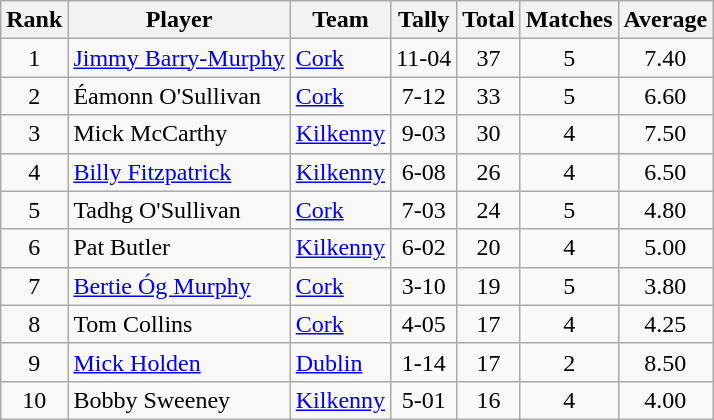<table class="wikitable">
<tr>
<th>Rank</th>
<th>Player</th>
<th>Team</th>
<th>Tally</th>
<th>Total</th>
<th>Matches</th>
<th>Average</th>
</tr>
<tr>
<td rowspan="1" style="text-align:center;">1</td>
<td><a href='#'>Jimmy Barry-Murphy</a></td>
<td><a href='#'>Cork</a></td>
<td align=center>11-04</td>
<td align=center>37</td>
<td align=center>5</td>
<td align=center>7.40</td>
</tr>
<tr>
<td rowspan="1" style="text-align:center;">2</td>
<td>Éamonn O'Sullivan</td>
<td><a href='#'>Cork</a></td>
<td align=center>7-12</td>
<td align=center>33</td>
<td align=center>5</td>
<td align=center>6.60</td>
</tr>
<tr>
<td rowspan="1" style="text-align:center;">3</td>
<td>Mick McCarthy</td>
<td><a href='#'>Kilkenny</a></td>
<td align=center>9-03</td>
<td align=center>30</td>
<td align=center>4</td>
<td align=center>7.50</td>
</tr>
<tr>
<td rowspan="1" style="text-align:center;">4</td>
<td><a href='#'>Billy Fitzpatrick</a></td>
<td><a href='#'>Kilkenny</a></td>
<td align=center>6-08</td>
<td align=center>26</td>
<td align=center>4</td>
<td align=center>6.50</td>
</tr>
<tr>
<td rowspan="1" style="text-align:center;">5</td>
<td>Tadhg O'Sullivan</td>
<td><a href='#'>Cork</a></td>
<td align=center>7-03</td>
<td align=center>24</td>
<td align=center>5</td>
<td align=center>4.80</td>
</tr>
<tr>
<td rowspan="1" style="text-align:center;">6</td>
<td>Pat Butler</td>
<td><a href='#'>Kilkenny</a></td>
<td align=center>6-02</td>
<td align=center>20</td>
<td align=center>4</td>
<td align=center>5.00</td>
</tr>
<tr>
<td rowspan="1" style="text-align:center;">7</td>
<td><a href='#'>Bertie Óg Murphy</a></td>
<td><a href='#'>Cork</a></td>
<td align=center>3-10</td>
<td align=center>19</td>
<td align=center>5</td>
<td align=center>3.80</td>
</tr>
<tr>
<td rowspan="1" style="text-align:center;">8</td>
<td>Tom Collins</td>
<td><a href='#'>Cork</a></td>
<td align=center>4-05</td>
<td align=center>17</td>
<td align=center>4</td>
<td align=center>4.25</td>
</tr>
<tr>
<td rowspan="1" style="text-align:center;">9</td>
<td><a href='#'>Mick Holden</a></td>
<td><a href='#'>Dublin</a></td>
<td align=center>1-14</td>
<td align=center>17</td>
<td align=center>2</td>
<td align=center>8.50</td>
</tr>
<tr>
<td rowspan="1" style="text-align:center;">10</td>
<td>Bobby Sweeney</td>
<td><a href='#'>Kilkenny</a></td>
<td align=center>5-01</td>
<td align=center>16</td>
<td align=center>4</td>
<td align=center>4.00</td>
</tr>
</table>
